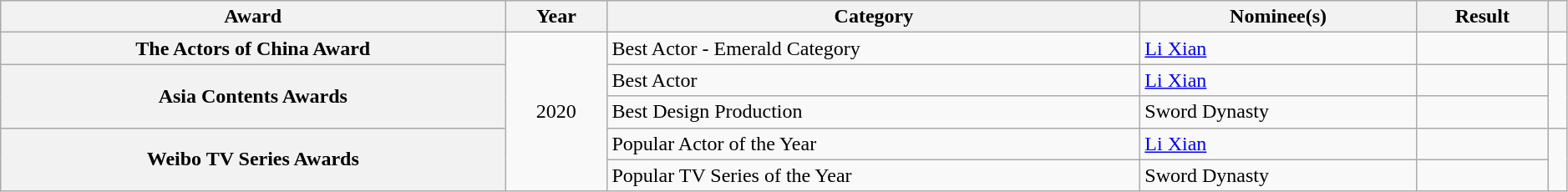<table class="wikitable sortable plainrowheaders" style="width:99%;">
<tr>
<th scope="col">Award</th>
<th scope="col">Year</th>
<th scope="col">Category</th>
<th scope="col">Nominee(s)</th>
<th scope="col">Result</th>
<th scope="col" class="unsortable"></th>
</tr>
<tr>
<th scope="row">The Actors of China Award</th>
<td rowspan="29" style="text-align:center;">2020</td>
<td>Best Actor - Emerald Category</td>
<td><a href='#'>Li Xian</a></td>
<td></td>
<td></td>
</tr>
<tr>
<th scope="row" rowspan="2">Asia Contents Awards</th>
<td>Best Actor</td>
<td><a href='#'>Li Xian</a></td>
<td></td>
<td style="text-align:center;" rowspan="2"></td>
</tr>
<tr>
<td>Best Design Production</td>
<td>Sword Dynasty</td>
<td></td>
</tr>
<tr>
<th scope="row" rowspan="2">Weibo TV Series Awards</th>
<td>Popular Actor of the Year</td>
<td><a href='#'>Li Xian</a></td>
<td></td>
<td style="text-align:center;" rowspan="2"></td>
</tr>
<tr>
<td>Popular TV Series of the Year</td>
<td>Sword Dynasty</td>
<td></td>
</tr>
</table>
